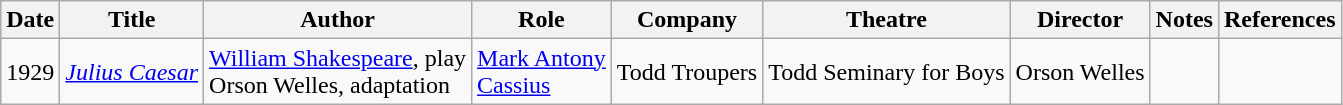<table class="wikitable">
<tr>
<th>Date</th>
<th>Title</th>
<th>Author</th>
<th>Role</th>
<th>Company</th>
<th>Theatre</th>
<th>Director</th>
<th>Notes</th>
<th>References</th>
</tr>
<tr>
<td>1929</td>
<td><em><a href='#'>Julius Caesar</a></em></td>
<td><a href='#'>William Shakespeare</a>, play<br>Orson Welles, adaptation</td>
<td><a href='#'>Mark&nbsp;Antony</a><br><a href='#'>Cassius</a></td>
<td>Todd Troupers</td>
<td>Todd Seminary for Boys</td>
<td>Orson Welles</td>
<td></td>
<td></td>
</tr>
</table>
